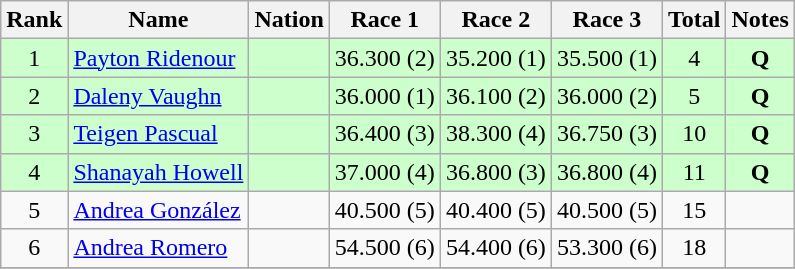<table class="wikitable sortable" style="text-align:center">
<tr>
<th>Rank</th>
<th>Name</th>
<th>Nation</th>
<th>Race 1</th>
<th>Race 2</th>
<th>Race 3</th>
<th>Total</th>
<th>Notes</th>
</tr>
<tr bgcolor=ccffcc>
<td>1</td>
<td align=left><a href='#'>Payton Ridenour</a></td>
<td align=left></td>
<td>36.300 (2)</td>
<td>35.200 (1)</td>
<td>35.500 (1)</td>
<td>4</td>
<td><strong>Q</strong></td>
</tr>
<tr bgcolor=ccffcc>
<td>2</td>
<td align=left><a href='#'>Daleny Vaughn</a></td>
<td align=left></td>
<td>36.000 (1)</td>
<td>36.100 (2)</td>
<td>36.000 (2)</td>
<td>5</td>
<td><strong>Q</strong></td>
</tr>
<tr bgcolor=ccffcc>
<td>3</td>
<td align=left><a href='#'>Teigen Pascual</a></td>
<td align=left></td>
<td>36.400 (3)</td>
<td>38.300 (4)</td>
<td>36.750 (3)</td>
<td>10</td>
<td><strong>Q</strong></td>
</tr>
<tr bgcolor=ccffcc>
<td>4</td>
<td align=left><a href='#'>Shanayah Howell</a></td>
<td align=left></td>
<td>37.000 (4)</td>
<td>36.800 (3)</td>
<td>36.800 (4)</td>
<td>11</td>
<td><strong>Q</strong></td>
</tr>
<tr>
<td>5</td>
<td align=left><a href='#'>Andrea González</a></td>
<td align=left></td>
<td>40.500 (5)</td>
<td>40.400 (5)</td>
<td>40.500 (5)</td>
<td>15</td>
<td></td>
</tr>
<tr>
<td>6</td>
<td align=left><a href='#'>Andrea Romero</a></td>
<td align=left></td>
<td>54.500 (6)</td>
<td>54.400 (6)</td>
<td>53.300 (6)</td>
<td>18</td>
<td></td>
</tr>
<tr>
</tr>
</table>
